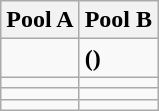<table class="wikitable" style="white-space: nowrap;">
<tr>
<th width=50%>Pool A</th>
<th width=50%>Pool B</th>
</tr>
<tr>
<td><em></em></td>
<td><strong></strong> <strong>()</strong></td>
</tr>
<tr>
<td><em></em></td>
<td><strong></strong></td>
</tr>
<tr>
<td><strong></strong></td>
<td><strong></strong></td>
</tr>
<tr>
<td></td>
<td></td>
</tr>
</table>
